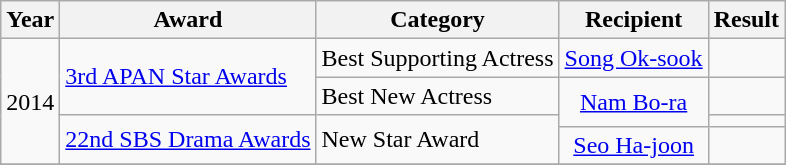<table class="wikitable">
<tr>
<th>Year</th>
<th>Award</th>
<th>Category</th>
<th>Recipient</th>
<th>Result</th>
</tr>
<tr>
<td rowspan=4>2014</td>
<td rowspan=2><a href='#'>3rd APAN Star Awards</a></td>
<td>Best Supporting Actress</td>
<td style="text-align:center;"><a href='#'>Song Ok-sook</a></td>
<td></td>
</tr>
<tr>
<td>Best New Actress</td>
<td rowspan=2 style="text-align:center;"><a href='#'>Nam Bo-ra</a></td>
<td></td>
</tr>
<tr>
<td rowspan=2><a href='#'>22nd SBS Drama Awards</a></td>
<td rowspan=2>New Star Award</td>
<td></td>
</tr>
<tr>
<td style="text-align:center;"><a href='#'>Seo Ha-joon</a></td>
<td></td>
</tr>
<tr>
</tr>
</table>
